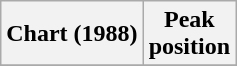<table class="wikitable plainrowheaders sortable" style="text-align:left;">
<tr>
<th scope="col">Chart (1988)</th>
<th scope="col">Peak<br>position</th>
</tr>
<tr>
</tr>
</table>
